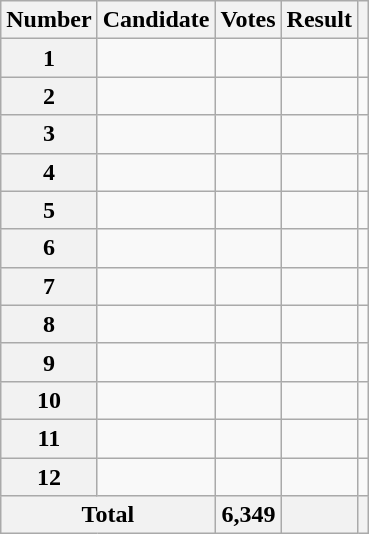<table class="wikitable sortable">
<tr>
<th scope="col">Number</th>
<th scope="col">Candidate</th>
<th scope="col">Votes</th>
<th scope="col">Result</th>
<th scope="col" class="unsortable"></th>
</tr>
<tr>
<th scope="row">1</th>
<td></td>
<td style="text-align:right"></td>
<td></td>
<td></td>
</tr>
<tr>
<th scope="row">2</th>
<td></td>
<td style="text-align:right"></td>
<td></td>
<td></td>
</tr>
<tr>
<th scope="row">3</th>
<td></td>
<td style="text-align:right"></td>
<td></td>
<td></td>
</tr>
<tr>
<th scope="row">4</th>
<td></td>
<td style="text-align:right"></td>
<td></td>
<td></td>
</tr>
<tr>
<th scope="row">5</th>
<td></td>
<td style="text-align:right"></td>
<td></td>
<td></td>
</tr>
<tr>
<th scope="row">6</th>
<td></td>
<td style="text-align:right"></td>
<td></td>
<td></td>
</tr>
<tr>
<th scope="row">7</th>
<td></td>
<td style="text-align:right"></td>
<td></td>
<td></td>
</tr>
<tr>
<th scope="row">8</th>
<td></td>
<td style="text-align:right"></td>
<td></td>
<td></td>
</tr>
<tr>
<th scope="row">9</th>
<td></td>
<td style="text-align:right"></td>
<td></td>
<td></td>
</tr>
<tr>
<th scope="row">10</th>
<td></td>
<td style="text-align:right"></td>
<td></td>
<td></td>
</tr>
<tr>
<th scope="row">11</th>
<td></td>
<td style="text-align:right"></td>
<td></td>
<td></td>
</tr>
<tr>
<th scope="row">12</th>
<td></td>
<td style="text-align:right"></td>
<td></td>
<td></td>
</tr>
<tr class="sortbottom">
<th scope="row" colspan="2">Total</th>
<th style="text-align:right">6,349</th>
<th></th>
<th></th>
</tr>
</table>
